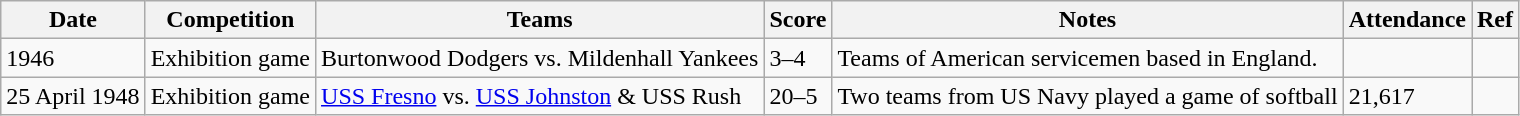<table class="wikitable">
<tr>
<th>Date</th>
<th>Competition</th>
<th>Teams</th>
<th>Score</th>
<th>Notes</th>
<th>Attendance</th>
<th>Ref</th>
</tr>
<tr>
<td>1946</td>
<td>Exhibition game</td>
<td>Burtonwood Dodgers vs. Mildenhall Yankees</td>
<td>3–4</td>
<td>Teams of American servicemen based in England.</td>
<td></td>
<td></td>
</tr>
<tr>
<td>25 April 1948</td>
<td>Exhibition game</td>
<td><a href='#'>USS Fresno</a> vs. <a href='#'>USS Johnston</a> & USS Rush</td>
<td>20–5</td>
<td>Two teams from US Navy played a game of softball</td>
<td>21,617</td>
<td></td>
</tr>
</table>
